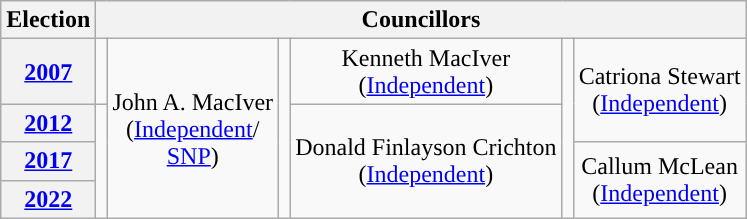<table class="wikitable" style="text-align:center">
<tr>
<th>Election</th>
<th colspan=8>Councillors</th>
</tr>
<tr>
<th><a href='#'>2007</a></th>
<td rowspan=1; style="background-color: "></td>
<td rowspan=4>John A. MacIver<br>(<a href='#'>Independent</a>/<br><a href='#'>SNP</a>)</td>
<td rowspan=4; style="background-color: "></td>
<td rowspan=1>Kenneth MacIver<br>(<a href='#'>Independent</a>)</td>
<td rowspan=4; style="background-color: "></td>
<td rowspan=2>Catriona Stewart<br>(<a href='#'>Independent</a>)</td>
</tr>
<tr>
<th><a href='#'>2012</a></th>
<td rowspan=3; style="background-color: "></td>
<td rowspan=3>Donald Finlayson Crichton<br>(<a href='#'>Independent</a>)</td>
</tr>
<tr>
<th><a href='#'>2017</a></th>
<td rowspan=2>Callum McLean<br>(<a href='#'>Independent</a>)</td>
</tr>
<tr>
<th><a href='#'>2022</a></th>
</tr>
</table>
